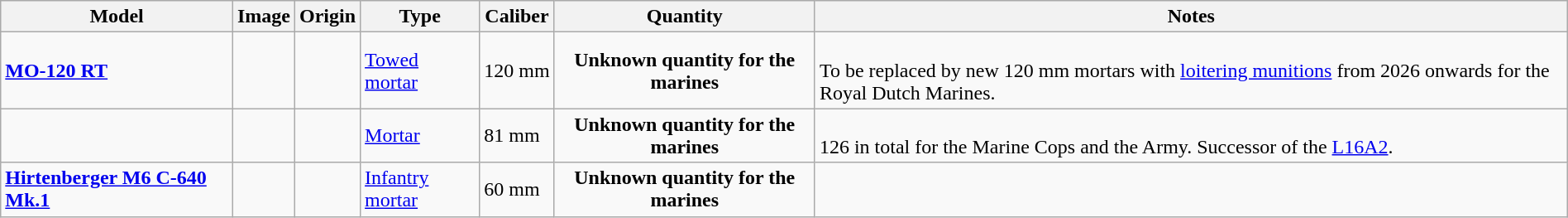<table class="wikitable" style="width:100%;">
<tr>
<th>Model</th>
<th>Image</th>
<th>Origin</th>
<th>Type</th>
<th>Caliber</th>
<th>Quantity</th>
<th>Notes</th>
</tr>
<tr>
<td><strong><a href='#'>MO-120 RT</a></strong></td>
<td style="text-align: center;"></td>
<td><small></small></td>
<td><a href='#'>Towed mortar</a></td>
<td>120 mm</td>
<td style="text-align: center;"><strong>Unknown quantity for the marines</strong></td>
<td><br>To be replaced by new 120 mm mortars with <a href='#'>loitering munitions</a> from 2026 onwards for the Royal Dutch Marines.</td>
</tr>
<tr>
<td><strong></strong></td>
<td style="text-align: center;"></td>
<td><small></small></td>
<td><a href='#'>Mortar</a></td>
<td>81 mm</td>
<td style="text-align: center;"><strong>Unknown quantity for the marines</strong></td>
<td><br>126 in total for the Marine Cops and the Army. Successor of the <a href='#'>L16A2</a>.</td>
</tr>
<tr>
<td><a href='#'><strong>Hirtenberger M6 C-640 Mk.1</strong></a></td>
<td style="text-align: center;"></td>
<td><small></small></td>
<td><a href='#'>Infantry mortar</a></td>
<td>60 mm</td>
<td style="text-align: center;"><strong>Unknown quantity for the marines</strong></td>
<td></td>
</tr>
</table>
